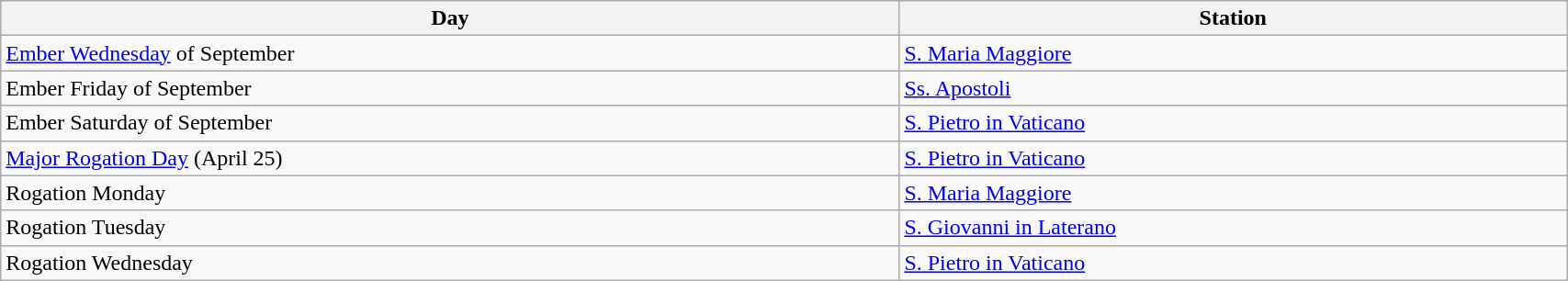<table class="wikitable" style="width:90%;">
<tr>
<th>Day</th>
<th>Station</th>
</tr>
<tr>
<td><a href='#'>Ember Wednesday</a> of September</td>
<td><a href='#'>S. Maria Maggiore</a></td>
</tr>
<tr>
<td>Ember Friday of September</td>
<td><a href='#'>Ss. Apostoli</a></td>
</tr>
<tr>
<td>Ember Saturday of September</td>
<td><a href='#'>S. Pietro in Vaticano</a></td>
</tr>
<tr>
<td><a href='#'>Major Rogation Day</a> (April 25)</td>
<td><a href='#'>S. Pietro in Vaticano</a> </td>
</tr>
<tr>
<td>Rogation Monday</td>
<td><a href='#'>S. Maria Maggiore</a></td>
</tr>
<tr>
<td>Rogation Tuesday</td>
<td><a href='#'>S. Giovanni in Laterano</a></td>
</tr>
<tr>
<td>Rogation Wednesday</td>
<td><a href='#'>S. Pietro in Vaticano</a></td>
</tr>
</table>
